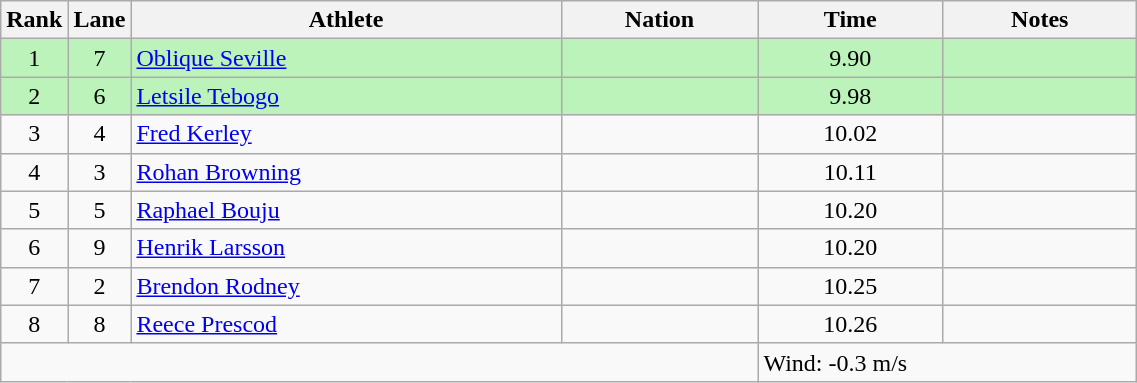<table class="wikitable sortable" style="text-align:center;width: 60%;">
<tr>
<th scope="col" style="width: 10px;">Rank</th>
<th scope="col" style="width: 10px;">Lane</th>
<th scope="col">Athlete</th>
<th scope="col">Nation</th>
<th scope="col">Time</th>
<th scope="col">Notes</th>
</tr>
<tr bgcolor=bbf3bb>
<td>1</td>
<td>7</td>
<td align=left><a href='#'>Oblique Seville</a></td>
<td align=left></td>
<td>9.90</td>
<td></td>
</tr>
<tr bgcolor=bbf3bb>
<td>2</td>
<td>6</td>
<td align=left><a href='#'>Letsile Tebogo</a></td>
<td align=left></td>
<td>9.98</td>
<td></td>
</tr>
<tr>
<td>3</td>
<td>4</td>
<td align=left><a href='#'>Fred Kerley</a></td>
<td align=left></td>
<td>10.02</td>
<td></td>
</tr>
<tr>
<td>4</td>
<td>3</td>
<td align=left><a href='#'>Rohan Browning</a></td>
<td align=left></td>
<td>10.11</td>
<td></td>
</tr>
<tr>
<td>5</td>
<td>5</td>
<td align=left><a href='#'>Raphael Bouju</a></td>
<td align=left></td>
<td>10.20</td>
<td></td>
</tr>
<tr>
<td>6</td>
<td>9</td>
<td align=left><a href='#'>Henrik Larsson</a></td>
<td align=left></td>
<td>10.20</td>
<td></td>
</tr>
<tr>
<td>7</td>
<td>2</td>
<td align=left><a href='#'>Brendon Rodney</a></td>
<td align=left></td>
<td>10.25</td>
<td></td>
</tr>
<tr>
<td>8</td>
<td>8</td>
<td align=left><a href='#'>Reece Prescod</a></td>
<td align=left></td>
<td>10.26</td>
<td></td>
</tr>
<tr class="sortbottom">
<td colspan="4"></td>
<td colspan="2" style="text-align:left;">Wind: -0.3 m/s</td>
</tr>
</table>
